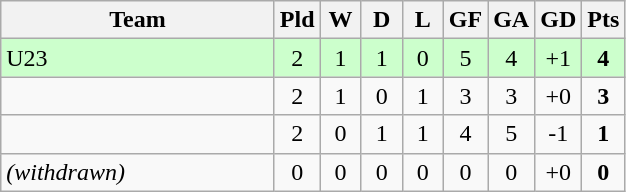<table class="wikitable" style="text-align:center;">
<tr>
<th width=175>Team</th>
<th width=20 abbr="Played">Pld</th>
<th width=20 abbr="Won">W</th>
<th width=20 abbr="Drawn">D</th>
<th width=20 abbr="Lost">L</th>
<th width=20 abbr="Goals for">GF</th>
<th width=20 abbr="Goals against">GA</th>
<th width=20 abbr="Goal difference">GD</th>
<th width=20 abbr="Points">Pts</th>
</tr>
<tr bgcolor=#ccffcc>
<td align=left> U23</td>
<td>2</td>
<td>1</td>
<td>1</td>
<td>0</td>
<td>5</td>
<td>4</td>
<td>+1</td>
<td><strong>4</strong></td>
</tr>
<tr>
<td align=left></td>
<td>2</td>
<td>1</td>
<td>0</td>
<td>1</td>
<td>3</td>
<td>3</td>
<td>+0</td>
<td><strong>3</strong></td>
</tr>
<tr>
<td align=left></td>
<td>2</td>
<td>0</td>
<td>1</td>
<td>1</td>
<td>4</td>
<td>5</td>
<td>-1</td>
<td><strong>1</strong></td>
</tr>
<tr>
<td align=left> <em>(withdrawn)</em></td>
<td>0</td>
<td>0</td>
<td>0</td>
<td>0</td>
<td>0</td>
<td>0</td>
<td>+0</td>
<td><strong>0</strong></td>
</tr>
</table>
